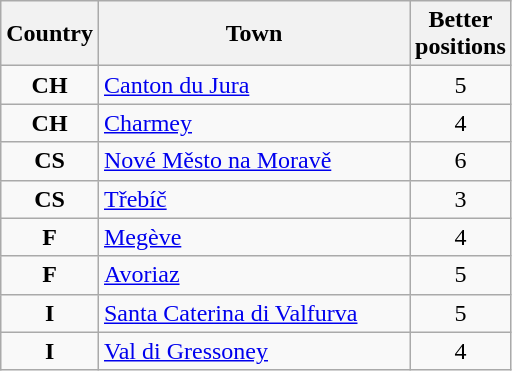<table class="wikitable" style="text-align;">
<tr>
<th width="25">Country</th>
<th width="200">Town</th>
<th width="25">Better positions</th>
</tr>
<tr>
<td align="center"><strong>CH</strong></td>
<td align="left"><a href='#'>Canton du Jura</a></td>
<td align="center">5</td>
</tr>
<tr>
<td align="center"><strong>CH</strong></td>
<td align="left"><a href='#'>Charmey</a></td>
<td align="center">4</td>
</tr>
<tr>
<td align="center"><strong>CS</strong></td>
<td align="left"><a href='#'>Nové Město na Moravě</a></td>
<td align="center">6</td>
</tr>
<tr>
<td align="center"><strong>CS</strong></td>
<td align="left"><a href='#'>Třebíč</a></td>
<td align="center">3</td>
</tr>
<tr>
<td align="center"><strong>F</strong></td>
<td align="left"><a href='#'>Megève</a></td>
<td align="center">4</td>
</tr>
<tr>
<td align="center"><strong>F</strong></td>
<td align="left"><a href='#'>Avoriaz</a></td>
<td align="center">5</td>
</tr>
<tr>
<td align="center"><strong>I</strong></td>
<td align="left"><a href='#'>Santa Caterina di Valfurva</a></td>
<td align="center">5</td>
</tr>
<tr>
<td align="center"><strong>I</strong></td>
<td align="left"><a href='#'>Val di Gressoney</a></td>
<td align="center">4</td>
</tr>
</table>
